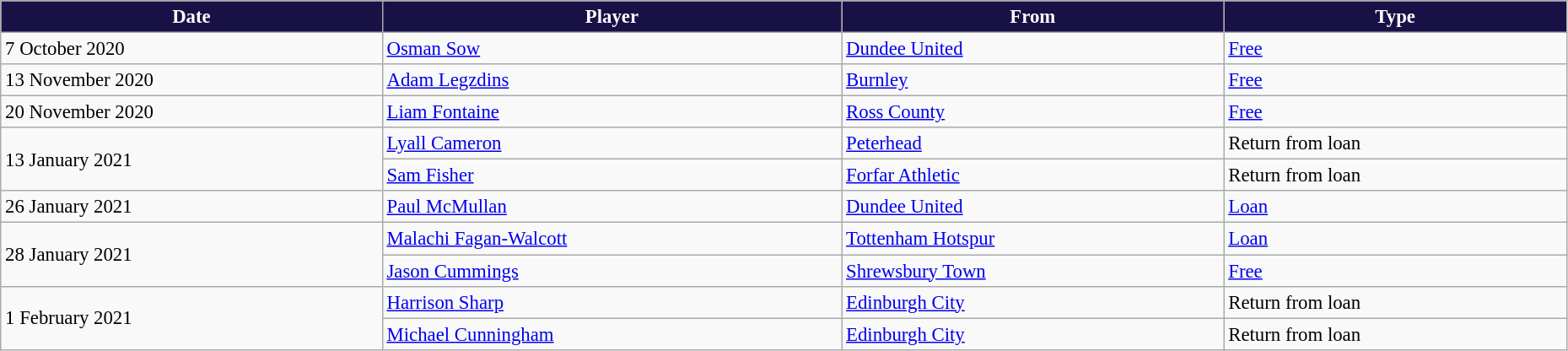<table class="wikitable" style="text-align:left; font-size:95%;width:98%;">
<tr>
<th style="background:#181146; color:white;">Date</th>
<th style="background:#181146; color:white;">Player</th>
<th style="background:#181146; color:white;">From</th>
<th style="background:#181146; color:white;">Type</th>
</tr>
<tr>
<td>7 October 2020</td>
<td> <a href='#'>Osman Sow</a></td>
<td> <a href='#'>Dundee United</a></td>
<td><a href='#'>Free</a></td>
</tr>
<tr>
<td>13 November 2020</td>
<td> <a href='#'>Adam Legzdins</a></td>
<td> <a href='#'>Burnley</a></td>
<td><a href='#'>Free</a></td>
</tr>
<tr>
<td>20 November 2020</td>
<td> <a href='#'>Liam Fontaine</a></td>
<td> <a href='#'>Ross County</a></td>
<td><a href='#'>Free</a></td>
</tr>
<tr>
<td rowspan="2">13 January 2021</td>
<td> <a href='#'>Lyall Cameron</a></td>
<td> <a href='#'>Peterhead</a></td>
<td>Return from loan</td>
</tr>
<tr>
<td> <a href='#'>Sam Fisher</a></td>
<td> <a href='#'>Forfar Athletic</a></td>
<td>Return from loan</td>
</tr>
<tr>
<td>26 January 2021</td>
<td> <a href='#'>Paul McMullan</a></td>
<td> <a href='#'>Dundee United</a></td>
<td><a href='#'>Loan</a></td>
</tr>
<tr>
<td rowspan="2">28 January 2021</td>
<td> <a href='#'>Malachi Fagan-Walcott</a></td>
<td> <a href='#'>Tottenham Hotspur</a></td>
<td><a href='#'>Loan</a></td>
</tr>
<tr>
<td> <a href='#'>Jason Cummings</a></td>
<td> <a href='#'>Shrewsbury Town</a></td>
<td><a href='#'>Free</a></td>
</tr>
<tr>
<td rowspan="2">1 February 2021</td>
<td> <a href='#'>Harrison Sharp</a></td>
<td> <a href='#'>Edinburgh City</a></td>
<td>Return from loan</td>
</tr>
<tr>
<td> <a href='#'>Michael Cunningham</a></td>
<td> <a href='#'>Edinburgh City</a></td>
<td>Return from loan</td>
</tr>
</table>
